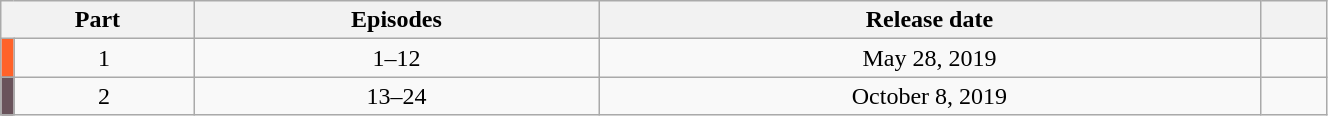<table class="wikitable" style="text-align: center; width: 70%;">
<tr>
<th colspan="2">Part</th>
<th>Episodes</th>
<th>Release date</th>
<th width="5%"></th>
</tr>
<tr>
<td rowspan="1" width="1%" style="background: #FF6229;"></td>
<td>1</td>
<td>1–12</td>
<td>May 28, 2019</td>
<td></td>
</tr>
<tr>
<td rowspan="1" width="1%" style="background: #69535B;"></td>
<td>2</td>
<td>13–24</td>
<td>October 8, 2019</td>
<td></td>
</tr>
</table>
